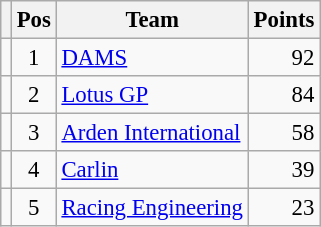<table class="wikitable" style="font-size: 95%;">
<tr>
<th></th>
<th>Pos</th>
<th>Team</th>
<th>Points</th>
</tr>
<tr>
<td align="left"></td>
<td align="center">1</td>
<td> <a href='#'>DAMS</a></td>
<td align="right">92</td>
</tr>
<tr>
<td align="left"></td>
<td align="center">2</td>
<td> <a href='#'>Lotus GP</a></td>
<td align="right">84</td>
</tr>
<tr>
<td align="left"></td>
<td align="center">3</td>
<td> <a href='#'>Arden International</a></td>
<td align="right">58</td>
</tr>
<tr>
<td align="left"></td>
<td align="center">4</td>
<td> <a href='#'>Carlin</a></td>
<td align="right">39</td>
</tr>
<tr>
<td align="left"></td>
<td align="center">5</td>
<td> <a href='#'>Racing Engineering</a></td>
<td align="right">23</td>
</tr>
</table>
